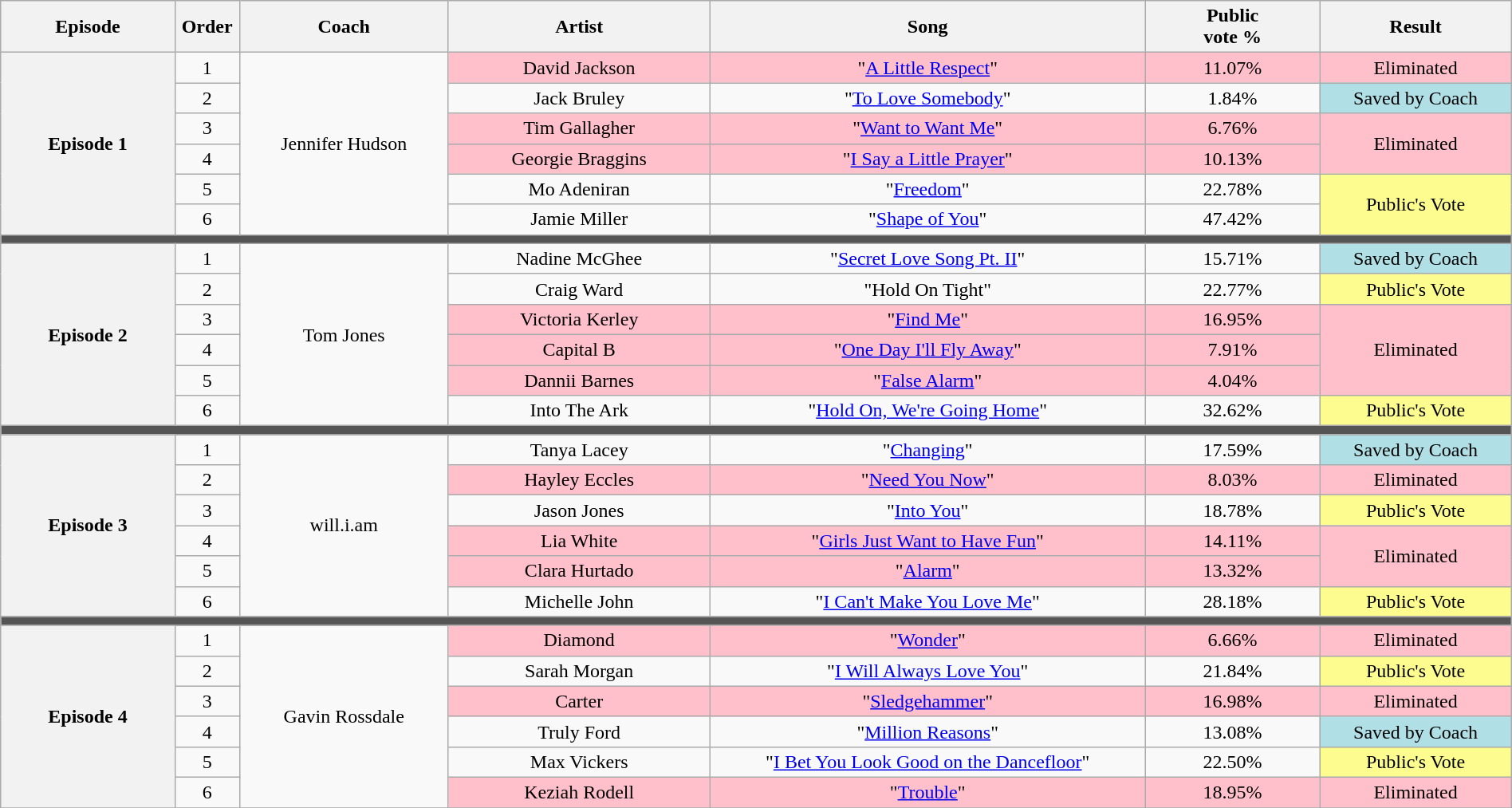<table class="wikitable" style="text-align: center; width:100%;">
<tr>
<th style="width:10%;">Episode</th>
<th style="width:02%;">Order</th>
<th style="width:12%;">Coach</th>
<th style="width:15%;">Artist</th>
<th style="width:25%;">Song</th>
<th style="width:10%;">Public<br>vote %</th>
<th style="width:11%;">Result</th>
</tr>
<tr>
<th rowspan="6">Episode 1<br><small></small></th>
<td>1</td>
<td rowspan=6>Jennifer Hudson</td>
<td style="background:pink;">David Jackson</td>
<td style="background:pink;">"<a href='#'>A Little Respect</a>"</td>
<td style="background:pink;">11.07%</td>
<td style="background:pink;">Eliminated</td>
</tr>
<tr>
<td>2</td>
<td>Jack Bruley</td>
<td>"<a href='#'>To Love Somebody</a>"</td>
<td>1.84%</td>
<td style="background:#b0e0e6;">Saved by Coach</td>
</tr>
<tr>
<td>3</td>
<td style="background:pink;">Tim Gallagher</td>
<td style="background:pink;">"<a href='#'>Want to Want Me</a>"</td>
<td style="background:pink;">6.76%</td>
<td rowspan="2" style="background:pink;">Eliminated</td>
</tr>
<tr>
<td>4</td>
<td style="background:pink;">Georgie Braggins</td>
<td style="background:pink;">"<a href='#'>I Say a Little Prayer</a>"</td>
<td style="background:pink;">10.13%</td>
</tr>
<tr>
<td>5</td>
<td>Mo Adeniran</td>
<td>"<a href='#'>Freedom</a>"</td>
<td>22.78%</td>
<td rowspan="2" style="background:#fdfc8f;">Public's Vote</td>
</tr>
<tr>
<td>6</td>
<td>Jamie Miller</td>
<td>"<a href='#'>Shape of You</a>"</td>
<td>47.42%</td>
</tr>
<tr>
<td colspan="10" style="background:#555555;"></td>
</tr>
<tr>
<th rowspan="6">Episode 2<br><small></small></th>
<td>1</td>
<td rowspan=6>Tom Jones</td>
<td>Nadine McGhee</td>
<td>"<a href='#'>Secret Love Song Pt. II</a>"</td>
<td>15.71%</td>
<td style="background:#b0e0e6;">Saved by Coach</td>
</tr>
<tr>
<td>2</td>
<td>Craig Ward</td>
<td>"Hold On Tight"</td>
<td>22.77%</td>
<td style="background:#fdfc8f;">Public's Vote</td>
</tr>
<tr>
<td>3</td>
<td style="background:pink;">Victoria Kerley</td>
<td style="background:pink;">"<a href='#'>Find Me</a>"</td>
<td style="background:pink;">16.95%</td>
<td rowspan="3" style="background:pink;">Eliminated</td>
</tr>
<tr>
<td>4</td>
<td style="background:pink;">Capital B</td>
<td style="background:pink;">"<a href='#'>One Day I'll Fly Away</a>"</td>
<td style="background:pink;">7.91%</td>
</tr>
<tr>
<td>5</td>
<td style="background:pink;">Dannii Barnes</td>
<td style="background:pink;">"<a href='#'>False Alarm</a>"</td>
<td style="background:pink;">4.04%</td>
</tr>
<tr>
<td>6</td>
<td>Into The Ark</td>
<td>"<a href='#'>Hold On, We're Going Home</a>"</td>
<td>32.62%</td>
<td style="background:#fdfc8f;">Public's Vote</td>
</tr>
<tr>
<td colspan="10" style="background:#555555;"></td>
</tr>
<tr>
<th rowspan="6">Episode 3<br><small></small></th>
<td>1</td>
<td rowspan=6>will.i.am</td>
<td>Tanya Lacey</td>
<td>"<a href='#'>Changing</a>"</td>
<td>17.59%</td>
<td style="background:#b0e0e6;">Saved by Coach</td>
</tr>
<tr>
<td>2</td>
<td style="background:pink;">Hayley Eccles</td>
<td style="background:pink;">"<a href='#'>Need You Now</a>"</td>
<td style="background:pink;">8.03%</td>
<td style="background:pink;">Eliminated</td>
</tr>
<tr>
<td>3</td>
<td>Jason Jones</td>
<td>"<a href='#'>Into You</a>"</td>
<td>18.78%</td>
<td style="background:#fdfc8f;">Public's Vote</td>
</tr>
<tr>
<td>4</td>
<td style="background:pink;">Lia White</td>
<td style="background:pink;">"<a href='#'>Girls Just Want to Have Fun</a>"</td>
<td style="background:pink;">14.11%</td>
<td rowspan="2" style="background:pink;">Eliminated</td>
</tr>
<tr>
<td>5</td>
<td style="background:pink;">Clara Hurtado</td>
<td style="background:pink;">"<a href='#'>Alarm</a>"</td>
<td style="background:pink;">13.32%</td>
</tr>
<tr>
<td>6</td>
<td>Michelle John</td>
<td>"<a href='#'>I Can't Make You Love Me</a>"</td>
<td>28.18%</td>
<td style="background:#fdfc8f;">Public's Vote</td>
</tr>
<tr>
<td colspan="10" style="background:#555555;"></td>
</tr>
<tr>
<th rowspan="6">Episode 4<br><small></small></th>
<td>1</td>
<td rowspan=6>Gavin Rossdale</td>
<td style="background:pink;">Diamond</td>
<td style="background:pink;">"<a href='#'>Wonder</a>"</td>
<td style="background:pink;">6.66%</td>
<td style="background:pink;">Eliminated</td>
</tr>
<tr>
<td>2</td>
<td>Sarah Morgan</td>
<td>"<a href='#'>I Will Always Love You</a>"</td>
<td>21.84%</td>
<td style="background:#fdfc8f;">Public's Vote</td>
</tr>
<tr>
<td>3</td>
<td style="background:pink;">Carter</td>
<td style="background:pink;">"<a href='#'>Sledgehammer</a>"</td>
<td style="background:pink;">16.98%</td>
<td style="background:pink;">Eliminated</td>
</tr>
<tr>
<td>4</td>
<td>Truly Ford</td>
<td>"<a href='#'>Million Reasons</a>"</td>
<td>13.08%</td>
<td style="background:#b0e0e6;">Saved by Coach</td>
</tr>
<tr>
<td>5</td>
<td>Max Vickers</td>
<td>"<a href='#'>I Bet You Look Good on the Dancefloor</a>"</td>
<td>22.50%</td>
<td style="background:#fdfc8f;">Public's Vote</td>
</tr>
<tr>
<td>6</td>
<td style="background:pink;">Keziah Rodell</td>
<td style="background:pink;">"<a href='#'>Trouble</a>"</td>
<td style="background:pink;">18.95%</td>
<td style="background:pink;">Eliminated</td>
</tr>
<tr>
</tr>
</table>
